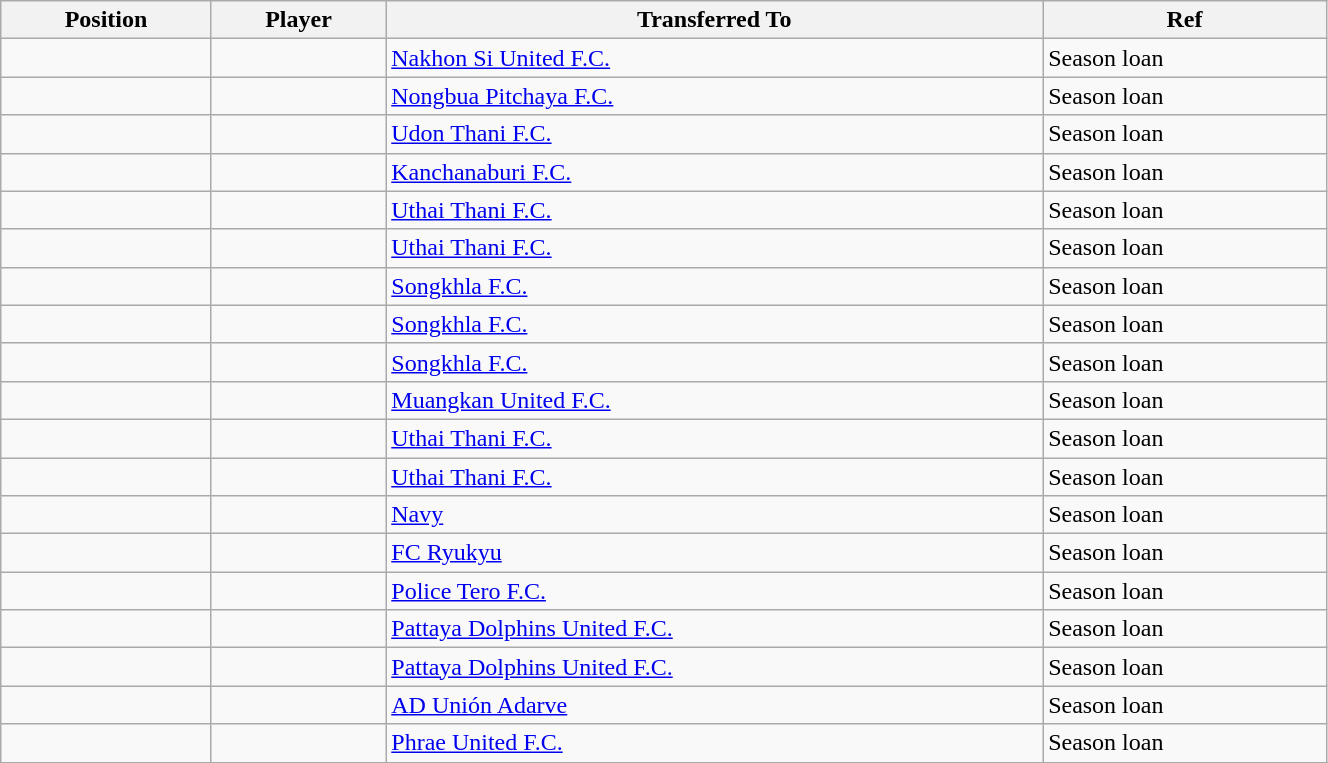<table class="wikitable sortable" style="width:70%; text-align:center; font-size:100%; text-align:left;">
<tr>
<th>Position</th>
<th>Player</th>
<th>Transferred To</th>
<th>Ref</th>
</tr>
<tr>
<td></td>
<td></td>
<td> <a href='#'>Nakhon Si United F.C.</a></td>
<td>Season loan  </td>
</tr>
<tr>
<td></td>
<td></td>
<td> <a href='#'>Nongbua Pitchaya F.C.</a></td>
<td>Season loan </td>
</tr>
<tr>
<td></td>
<td></td>
<td> <a href='#'>Udon Thani F.C.</a></td>
<td>Season loan </td>
</tr>
<tr>
<td></td>
<td></td>
<td> <a href='#'>Kanchanaburi F.C.</a></td>
<td>Season loan</td>
</tr>
<tr>
<td></td>
<td></td>
<td> <a href='#'>Uthai Thani F.C.</a></td>
<td>Season loan</td>
</tr>
<tr>
<td></td>
<td></td>
<td> <a href='#'>Uthai Thani F.C.</a></td>
<td>Season loan</td>
</tr>
<tr>
<td></td>
<td></td>
<td> <a href='#'>Songkhla F.C.</a></td>
<td>Season loan</td>
</tr>
<tr>
<td></td>
<td></td>
<td> <a href='#'>Songkhla F.C.</a></td>
<td>Season loan</td>
</tr>
<tr>
<td></td>
<td></td>
<td> <a href='#'>Songkhla F.C.</a></td>
<td>Season loan</td>
</tr>
<tr>
<td></td>
<td></td>
<td> <a href='#'>Muangkan United F.C.</a></td>
<td>Season loan </td>
</tr>
<tr>
<td></td>
<td></td>
<td> <a href='#'>Uthai Thani F.C.</a></td>
<td>Season loan</td>
</tr>
<tr>
<td></td>
<td></td>
<td> <a href='#'>Uthai Thani F.C.</a></td>
<td>Season loan</td>
</tr>
<tr>
<td></td>
<td></td>
<td> <a href='#'>Navy</a></td>
<td>Season loan </td>
</tr>
<tr>
<td></td>
<td></td>
<td> <a href='#'>FC Ryukyu</a></td>
<td>Season loan </td>
</tr>
<tr>
<td></td>
<td></td>
<td> <a href='#'>Police Tero F.C.</a></td>
<td>Season loan </td>
</tr>
<tr>
<td></td>
<td></td>
<td> <a href='#'>Pattaya Dolphins United F.C.</a></td>
<td>Season loan </td>
</tr>
<tr>
<td></td>
<td></td>
<td> <a href='#'>Pattaya Dolphins United F.C.</a></td>
<td>Season loan </td>
</tr>
<tr>
<td></td>
<td></td>
<td> <a href='#'>AD Unión Adarve</a></td>
<td>Season loan </td>
</tr>
<tr>
<td></td>
<td></td>
<td> <a href='#'>Phrae United F.C.</a></td>
<td>Season loan </td>
</tr>
<tr>
</tr>
</table>
